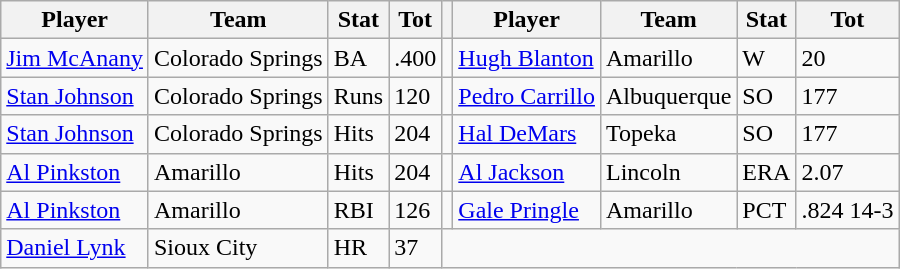<table class="wikitable">
<tr>
<th>Player</th>
<th>Team</th>
<th>Stat</th>
<th>Tot</th>
<th></th>
<th>Player</th>
<th>Team</th>
<th>Stat</th>
<th>Tot</th>
</tr>
<tr>
<td><a href='#'>Jim McAnany</a></td>
<td>Colorado Springs</td>
<td>BA</td>
<td>.400</td>
<td></td>
<td><a href='#'>Hugh Blanton</a></td>
<td>Amarillo</td>
<td>W</td>
<td>20</td>
</tr>
<tr>
<td><a href='#'>Stan Johnson</a></td>
<td>Colorado Springs</td>
<td>Runs</td>
<td>120</td>
<td></td>
<td><a href='#'>Pedro Carrillo</a></td>
<td>Albuquerque</td>
<td>SO</td>
<td>177</td>
</tr>
<tr>
<td><a href='#'>Stan Johnson</a></td>
<td>Colorado Springs</td>
<td>Hits</td>
<td>204</td>
<td></td>
<td><a href='#'>Hal DeMars</a></td>
<td>Topeka</td>
<td>SO</td>
<td>177</td>
</tr>
<tr>
<td><a href='#'>Al Pinkston</a></td>
<td>Amarillo</td>
<td>Hits</td>
<td>204</td>
<td></td>
<td><a href='#'>Al Jackson</a></td>
<td>Lincoln</td>
<td>ERA</td>
<td>2.07</td>
</tr>
<tr>
<td><a href='#'>Al Pinkston</a></td>
<td>Amarillo</td>
<td>RBI</td>
<td>126</td>
<td></td>
<td><a href='#'>Gale Pringle</a></td>
<td>Amarillo</td>
<td>PCT</td>
<td>.824 14-3</td>
</tr>
<tr>
<td><a href='#'>Daniel Lynk</a></td>
<td>Sioux City</td>
<td>HR</td>
<td>37</td>
</tr>
</table>
